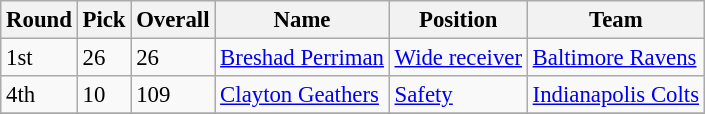<table class="wikitable" style="font-size: 95%;">
<tr>
<th>Round</th>
<th>Pick</th>
<th>Overall</th>
<th>Name</th>
<th>Position</th>
<th>Team</th>
</tr>
<tr>
<td>1st</td>
<td>26</td>
<td>26</td>
<td><a href='#'>Breshad Perriman</a></td>
<td><a href='#'>Wide receiver</a></td>
<td><a href='#'>Baltimore Ravens</a></td>
</tr>
<tr>
<td>4th</td>
<td>10</td>
<td>109</td>
<td><a href='#'>Clayton Geathers</a></td>
<td><a href='#'>Safety</a></td>
<td><a href='#'>Indianapolis Colts</a></td>
</tr>
<tr>
</tr>
</table>
